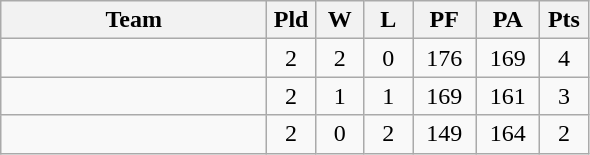<table class="wikitable" style="text-align:center;">
<tr>
<th width=170>Team</th>
<th width=25>Pld</th>
<th width=25>W</th>
<th width=25>L</th>
<th width=35>PF</th>
<th width=35>PA</th>
<th width=25>Pts</th>
</tr>
<tr>
<td align="left"></td>
<td>2</td>
<td>2</td>
<td>0</td>
<td>176</td>
<td>169</td>
<td>4</td>
</tr>
<tr>
<td align="left"></td>
<td>2</td>
<td>1</td>
<td>1</td>
<td>169</td>
<td>161</td>
<td>3</td>
</tr>
<tr>
<td align="left"></td>
<td>2</td>
<td>0</td>
<td>2</td>
<td>149</td>
<td>164</td>
<td>2</td>
</tr>
</table>
